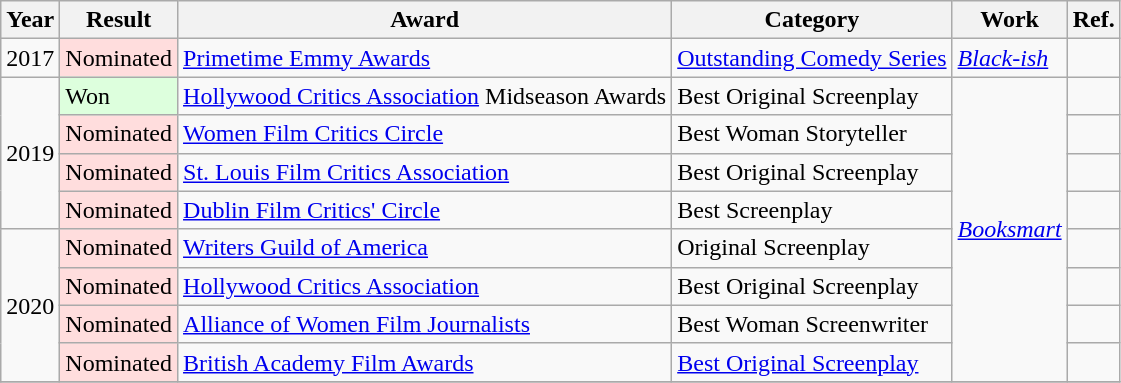<table class="wikitable">
<tr>
<th>Year</th>
<th>Result</th>
<th>Award</th>
<th>Category</th>
<th>Work</th>
<th>Ref.</th>
</tr>
<tr>
<td>2017</td>
<td style="background: #ffdddd">Nominated</td>
<td><a href='#'>Primetime Emmy Awards</a></td>
<td><a href='#'>Outstanding Comedy Series</a></td>
<td><em><a href='#'>Black-ish</a></em></td>
<td></td>
</tr>
<tr>
<td rowspan="4">2019</td>
<td style="background: #ddffdd">Won</td>
<td><a href='#'>Hollywood Critics Association</a> Midseason Awards</td>
<td>Best Original Screenplay</td>
<td rowspan="8"><em><a href='#'>Booksmart</a></em></td>
<td></td>
</tr>
<tr>
<td style="background: #ffdddd">Nominated</td>
<td><a href='#'>Women Film Critics Circle</a></td>
<td>Best Woman Storyteller</td>
<td></td>
</tr>
<tr>
<td style="background: #ffdddd">Nominated</td>
<td><a href='#'>St. Louis Film Critics Association</a></td>
<td>Best Original Screenplay</td>
<td></td>
</tr>
<tr>
<td style="background: #ffdddd">Nominated</td>
<td><a href='#'>Dublin Film Critics' Circle</a></td>
<td>Best Screenplay</td>
<td></td>
</tr>
<tr>
<td rowspan="4">2020</td>
<td style="background: #ffdddd">Nominated</td>
<td><a href='#'>Writers Guild of America</a></td>
<td>Original Screenplay</td>
<td></td>
</tr>
<tr>
<td style="background: #ffdddd">Nominated</td>
<td><a href='#'>Hollywood Critics Association</a></td>
<td>Best Original Screenplay</td>
<td></td>
</tr>
<tr>
<td style="background: #ffdddd">Nominated</td>
<td><a href='#'>Alliance of Women Film Journalists</a></td>
<td>Best Woman Screenwriter</td>
<td></td>
</tr>
<tr>
<td style="background: #ffdddd">Nominated</td>
<td><a href='#'>British Academy Film Awards</a></td>
<td><a href='#'>Best Original Screenplay</a></td>
<td></td>
</tr>
<tr>
</tr>
</table>
